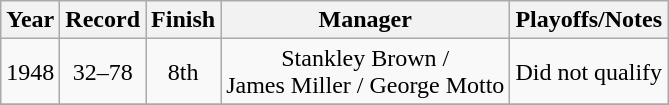<table class="wikitable" style="text-align:center">
<tr>
<th>Year</th>
<th>Record</th>
<th>Finish</th>
<th>Manager</th>
<th>Playoffs/Notes</th>
</tr>
<tr align=center>
<td>1948</td>
<td>32–78</td>
<td>8th</td>
<td>Stankley Brown /<br> James Miller / George Motto</td>
<td>Did not qualify</td>
</tr>
<tr align=center>
</tr>
</table>
